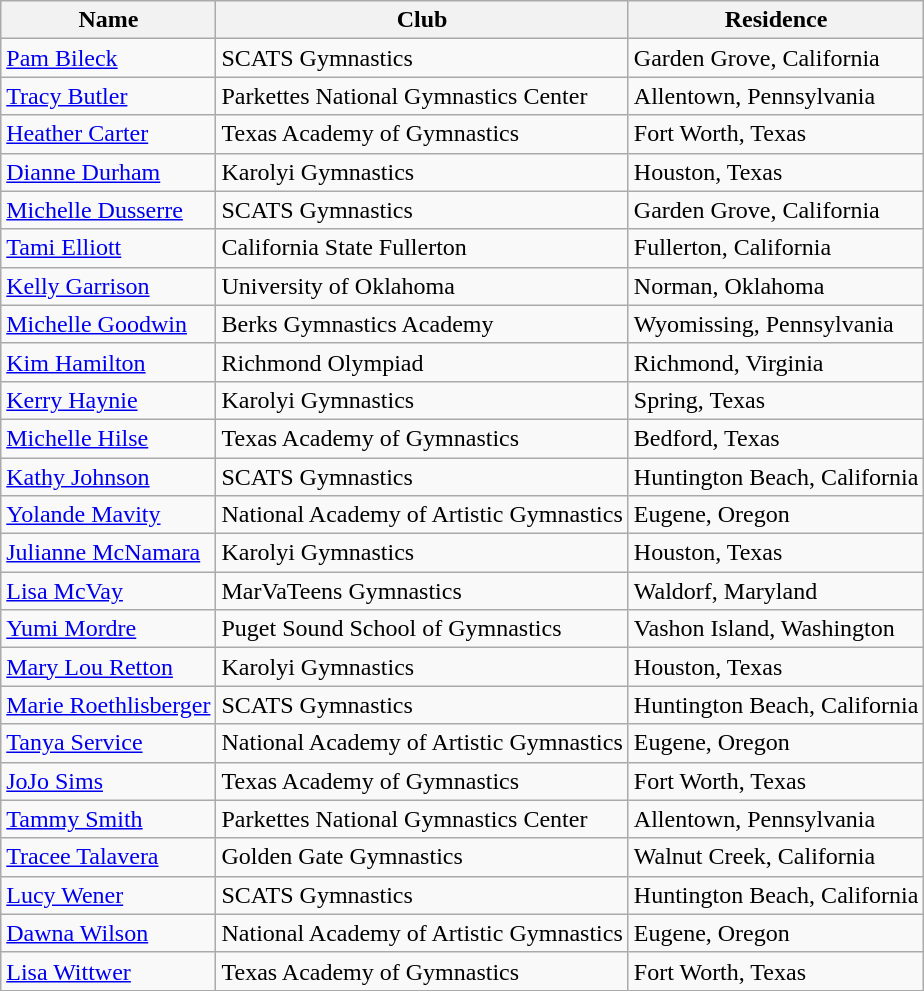<table class="wikitable">
<tr>
<th>Name</th>
<th>Club</th>
<th>Residence</th>
</tr>
<tr>
<td><a href='#'>Pam Bileck</a></td>
<td>SCATS Gymnastics</td>
<td>Garden Grove, California</td>
</tr>
<tr>
<td><a href='#'>Tracy Butler</a></td>
<td>Parkettes National Gymnastics Center</td>
<td>Allentown, Pennsylvania</td>
</tr>
<tr>
<td><a href='#'>Heather Carter</a></td>
<td>Texas Academy of Gymnastics</td>
<td>Fort Worth, Texas</td>
</tr>
<tr>
<td><a href='#'>Dianne Durham</a></td>
<td>Karolyi Gymnastics</td>
<td>Houston, Texas</td>
</tr>
<tr>
<td><a href='#'>Michelle Dusserre</a></td>
<td>SCATS Gymnastics</td>
<td>Garden Grove, California</td>
</tr>
<tr>
<td><a href='#'>Tami Elliott</a></td>
<td>California State Fullerton</td>
<td>Fullerton, California</td>
</tr>
<tr>
<td><a href='#'>Kelly Garrison</a></td>
<td>University of Oklahoma</td>
<td>Norman, Oklahoma</td>
</tr>
<tr>
<td><a href='#'>Michelle Goodwin</a></td>
<td>Berks Gymnastics Academy</td>
<td>Wyomissing, Pennsylvania</td>
</tr>
<tr>
<td><a href='#'>Kim Hamilton</a></td>
<td>Richmond Olympiad</td>
<td>Richmond, Virginia</td>
</tr>
<tr>
<td><a href='#'>Kerry Haynie</a></td>
<td>Karolyi Gymnastics</td>
<td>Spring, Texas</td>
</tr>
<tr>
<td><a href='#'>Michelle Hilse</a></td>
<td>Texas Academy of Gymnastics</td>
<td>Bedford, Texas</td>
</tr>
<tr>
<td><a href='#'>Kathy Johnson</a></td>
<td>SCATS Gymnastics</td>
<td>Huntington Beach, California</td>
</tr>
<tr>
<td><a href='#'>Yolande Mavity</a></td>
<td>National Academy of Artistic Gymnastics</td>
<td>Eugene, Oregon</td>
</tr>
<tr>
<td><a href='#'>Julianne McNamara</a></td>
<td>Karolyi Gymnastics</td>
<td>Houston, Texas</td>
</tr>
<tr>
<td><a href='#'>Lisa McVay</a></td>
<td>MarVaTeens Gymnastics</td>
<td>Waldorf, Maryland</td>
</tr>
<tr>
<td><a href='#'>Yumi Mordre</a></td>
<td>Puget Sound School of Gymnastics</td>
<td>Vashon Island, Washington</td>
</tr>
<tr>
<td><a href='#'>Mary Lou Retton</a></td>
<td>Karolyi Gymnastics</td>
<td>Houston, Texas</td>
</tr>
<tr>
<td><a href='#'>Marie Roethlisberger</a></td>
<td>SCATS Gymnastics</td>
<td>Huntington Beach, California</td>
</tr>
<tr>
<td><a href='#'>Tanya Service</a></td>
<td>National Academy of Artistic Gymnastics</td>
<td>Eugene, Oregon</td>
</tr>
<tr>
<td><a href='#'>JoJo Sims</a></td>
<td>Texas Academy of Gymnastics</td>
<td>Fort Worth, Texas</td>
</tr>
<tr>
<td><a href='#'>Tammy Smith</a></td>
<td>Parkettes National Gymnastics Center</td>
<td>Allentown, Pennsylvania</td>
</tr>
<tr>
<td><a href='#'>Tracee Talavera</a></td>
<td>Golden Gate Gymnastics</td>
<td>Walnut Creek, California</td>
</tr>
<tr>
<td><a href='#'>Lucy Wener</a></td>
<td>SCATS Gymnastics</td>
<td>Huntington Beach, California</td>
</tr>
<tr>
<td><a href='#'>Dawna Wilson</a></td>
<td>National Academy of Artistic Gymnastics</td>
<td>Eugene, Oregon</td>
</tr>
<tr>
<td><a href='#'>Lisa Wittwer</a></td>
<td>Texas Academy of Gymnastics</td>
<td>Fort Worth, Texas</td>
</tr>
</table>
